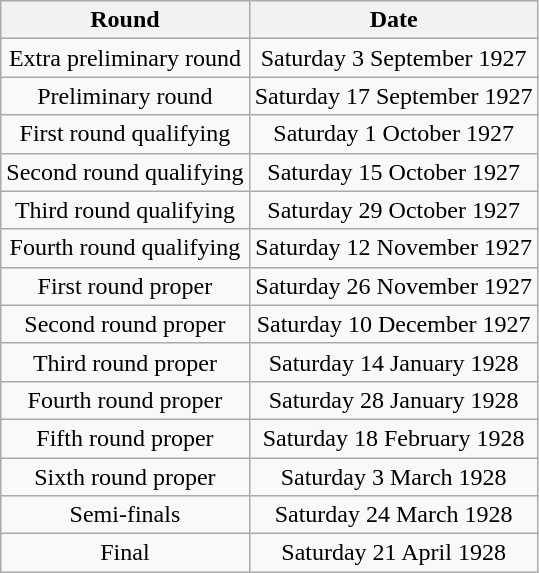<table class="wikitable" style="text-align: center">
<tr>
<th>Round</th>
<th>Date</th>
</tr>
<tr>
<td>Extra preliminary round</td>
<td>Saturday 3 September 1927</td>
</tr>
<tr>
<td>Preliminary round</td>
<td>Saturday 17 September 1927</td>
</tr>
<tr>
<td>First round qualifying</td>
<td>Saturday 1 October 1927</td>
</tr>
<tr>
<td>Second round qualifying</td>
<td>Saturday 15 October 1927</td>
</tr>
<tr>
<td>Third round qualifying</td>
<td>Saturday 29 October 1927</td>
</tr>
<tr>
<td>Fourth round qualifying</td>
<td>Saturday 12 November 1927</td>
</tr>
<tr>
<td>First round proper</td>
<td>Saturday 26 November 1927</td>
</tr>
<tr>
<td>Second round proper</td>
<td>Saturday 10 December 1927</td>
</tr>
<tr>
<td>Third round proper</td>
<td>Saturday 14 January 1928</td>
</tr>
<tr>
<td>Fourth round proper</td>
<td>Saturday 28 January 1928</td>
</tr>
<tr>
<td>Fifth round proper</td>
<td>Saturday 18 February 1928</td>
</tr>
<tr>
<td>Sixth round proper</td>
<td>Saturday 3 March 1928</td>
</tr>
<tr>
<td>Semi-finals</td>
<td>Saturday 24 March 1928</td>
</tr>
<tr>
<td>Final</td>
<td>Saturday 21 April 1928</td>
</tr>
</table>
